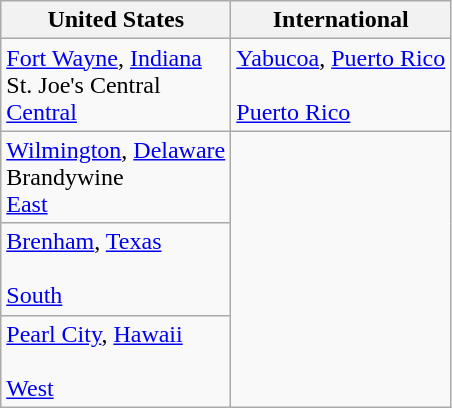<table class="wikitable">
<tr>
<th>United States</th>
<th>International</th>
</tr>
<tr>
<td> <a href='#'>Fort Wayne</a>, <a href='#'>Indiana</a><br>St. Joe's Central<br><a href='#'>Central</a></td>
<td> <a href='#'>Yabucoa</a>, <a href='#'>Puerto Rico</a><br><br><a href='#'>Puerto Rico</a></td>
</tr>
<tr>
<td> <a href='#'>Wilmington</a>, <a href='#'>Delaware</a><br>Brandywine<br><a href='#'>East</a></td>
<td rowspan=3></td>
</tr>
<tr>
<td> <a href='#'>Brenham</a>, <a href='#'>Texas</a><br><br><a href='#'>South</a></td>
</tr>
<tr>
<td> <a href='#'>Pearl City</a>, <a href='#'>Hawaii</a><br><br><a href='#'>West</a></td>
</tr>
</table>
